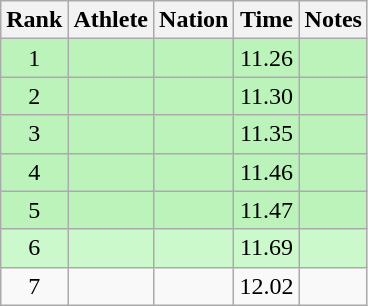<table class="wikitable sortable" style="text-align:center">
<tr>
<th>Rank</th>
<th>Athlete</th>
<th>Nation</th>
<th>Time</th>
<th>Notes</th>
</tr>
<tr bgcolor=#bbf3bb>
<td>1</td>
<td align=left></td>
<td align=left></td>
<td>11.26</td>
<td></td>
</tr>
<tr bgcolor=#bbf3bb>
<td>2</td>
<td align=left></td>
<td align=left></td>
<td>11.30</td>
<td></td>
</tr>
<tr bgcolor=#bbf3bb>
<td>3</td>
<td align=left></td>
<td align=left></td>
<td>11.35</td>
<td></td>
</tr>
<tr bgcolor=#bbf3bb>
<td>4</td>
<td align=left></td>
<td align=left></td>
<td>11.46</td>
<td></td>
</tr>
<tr bgcolor=#bbf3bb>
<td>5</td>
<td align=left></td>
<td align=left></td>
<td>11.47</td>
<td></td>
</tr>
<tr bgcolor=#ccf9cc>
<td>6</td>
<td align=left></td>
<td align=left></td>
<td>11.69</td>
<td></td>
</tr>
<tr>
<td>7</td>
<td align=left></td>
<td align=left></td>
<td>12.02</td>
<td></td>
</tr>
</table>
